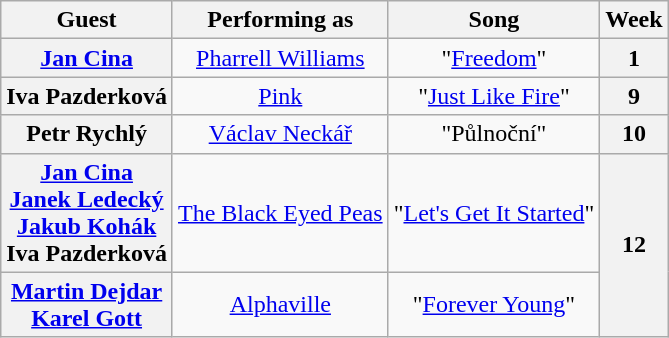<table class="wikitable"; style=text-align:center>
<tr>
<th>Guest</th>
<th>Performing as</th>
<th>Song</th>
<th>Week</th>
</tr>
<tr>
<th><a href='#'>Jan Cina</a></th>
<td><a href='#'>Pharrell Williams</a></td>
<td>"<a href='#'>Freedom</a>"</td>
<th>1</th>
</tr>
<tr>
<th>Iva Pazderková</th>
<td><a href='#'>Pink</a></td>
<td>"<a href='#'>Just Like Fire</a>"</td>
<th>9</th>
</tr>
<tr>
<th>Petr Rychlý</th>
<td><a href='#'>Václav Neckář</a></td>
<td>"Půlnoční"</td>
<th>10</th>
</tr>
<tr>
<th><a href='#'>Jan Cina</a><br><a href='#'>Janek Ledecký</a><br><a href='#'>Jakub Kohák</a><br>Iva Pazderková</th>
<td><a href='#'>The Black Eyed Peas</a></td>
<td>"<a href='#'>Let's Get It Started</a>"</td>
<th rowspan="2">12</th>
</tr>
<tr>
<th><a href='#'>Martin Dejdar</a><br><a href='#'>Karel Gott</a></th>
<td><a href='#'>Alphaville</a></td>
<td>"<a href='#'>Forever Young</a>"</td>
</tr>
</table>
